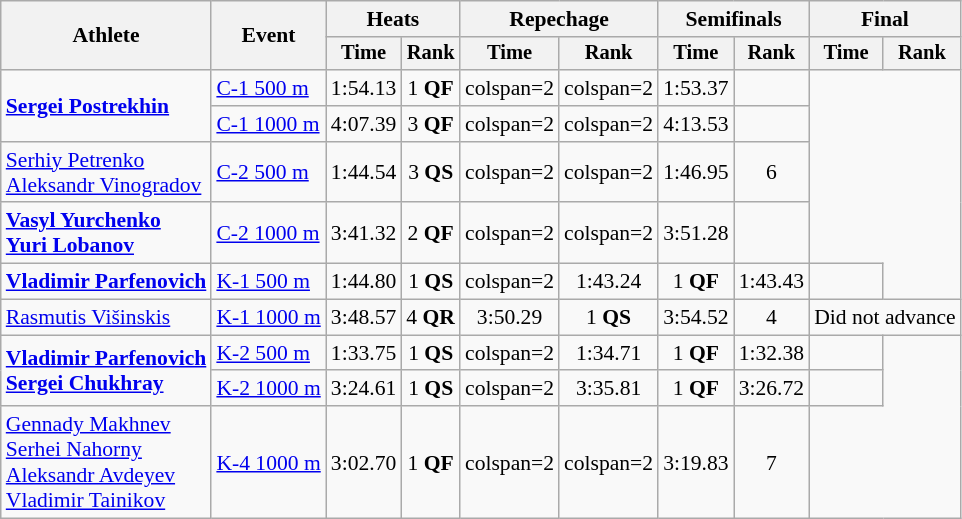<table class="wikitable" style="text-align:center;font-size:90%">
<tr>
<th rowspan=2>Athlete</th>
<th rowspan=2>Event</th>
<th colspan=2>Heats</th>
<th colspan=2>Repechage</th>
<th colspan=2>Semifinals</th>
<th colspan=2>Final</th>
</tr>
<tr style="font-size:95%">
<th>Time</th>
<th>Rank</th>
<th>Time</th>
<th>Rank</th>
<th>Time</th>
<th>Rank</th>
<th>Time</th>
<th>Rank</th>
</tr>
<tr>
<td rowspan=2 align=left><strong><a href='#'>Sergei Postrekhin</a></strong></td>
<td align=left><a href='#'>C-1 500 m</a></td>
<td>1:54.13</td>
<td>1 <strong>QF</strong></td>
<td>colspan=2 </td>
<td>colspan=2 </td>
<td>1:53.37</td>
<td></td>
</tr>
<tr>
<td align=left><a href='#'>C-1 1000 m</a></td>
<td>4:07.39</td>
<td>3 <strong>QF</strong></td>
<td>colspan=2 </td>
<td>colspan=2 </td>
<td>4:13.53</td>
<td></td>
</tr>
<tr>
<td align=left><a href='#'>Serhiy Petrenko</a><br><a href='#'>Aleksandr Vinogradov</a></td>
<td align=left><a href='#'>C-2 500 m</a></td>
<td>1:44.54</td>
<td>3 <strong>QS</strong></td>
<td>colspan=2 </td>
<td>colspan=2 </td>
<td>1:46.95</td>
<td>6</td>
</tr>
<tr>
<td align=left><strong><a href='#'>Vasyl Yurchenko</a><br><a href='#'>Yuri Lobanov</a></strong></td>
<td align=left><a href='#'>C-2 1000 m</a></td>
<td>3:41.32</td>
<td>2 <strong>QF</strong></td>
<td>colspan=2 </td>
<td>colspan=2 </td>
<td>3:51.28</td>
<td></td>
</tr>
<tr>
<td align=left><strong><a href='#'>Vladimir Parfenovich</a></strong></td>
<td align=left><a href='#'>K-1 500 m</a></td>
<td>1:44.80</td>
<td>1 <strong>QS</strong></td>
<td>colspan=2 </td>
<td>1:43.24</td>
<td>1 <strong>QF</strong></td>
<td>1:43.43</td>
<td></td>
</tr>
<tr>
<td align=left><a href='#'>Rasmutis Višinskis</a></td>
<td align=left><a href='#'>K-1 1000 m</a></td>
<td>3:48.57</td>
<td>4 <strong>QR</strong></td>
<td>3:50.29</td>
<td>1 <strong>QS</strong></td>
<td>3:54.52</td>
<td>4</td>
<td colspan=2>Did not advance</td>
</tr>
<tr>
<td rowspan=2 align=left><strong><a href='#'>Vladimir Parfenovich</a><br><a href='#'>Sergei Chukhray</a></strong></td>
<td align=left><a href='#'>K-2 500 m</a></td>
<td>1:33.75</td>
<td>1 <strong>QS</strong></td>
<td>colspan=2 </td>
<td>1:34.71</td>
<td>1 <strong>QF</strong></td>
<td>1:32.38</td>
<td></td>
</tr>
<tr>
<td align=left><a href='#'>K-2 1000 m</a></td>
<td>3:24.61</td>
<td>1 <strong>QS</strong></td>
<td>colspan=2 </td>
<td>3:35.81</td>
<td>1 <strong>QF</strong></td>
<td>3:26.72</td>
<td></td>
</tr>
<tr>
<td align=left><a href='#'>Gennady Makhnev</a><br><a href='#'>Serhei Nahorny</a><br><a href='#'>Aleksandr Avdeyev</a><br><a href='#'>Vladimir Tainikov</a></td>
<td align=left><a href='#'>K-4 1000 m</a></td>
<td>3:02.70</td>
<td>1 <strong>QF</strong></td>
<td>colspan=2 </td>
<td>colspan=2 </td>
<td>3:19.83</td>
<td>7</td>
</tr>
</table>
